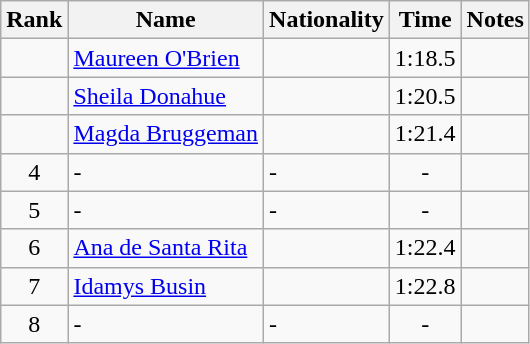<table class="wikitable sortable" style="text-align:center">
<tr>
<th>Rank</th>
<th>Name</th>
<th>Nationality</th>
<th>Time</th>
<th>Notes</th>
</tr>
<tr>
<td></td>
<td align=left><a href='#'>Maureen O'Brien</a></td>
<td align=left></td>
<td>1:18.5</td>
<td></td>
</tr>
<tr>
<td></td>
<td align=left><a href='#'>Sheila Donahue</a></td>
<td align=left></td>
<td>1:20.5</td>
<td></td>
</tr>
<tr>
<td></td>
<td align=left><a href='#'>Magda Bruggeman</a></td>
<td align=left></td>
<td>1:21.4</td>
<td></td>
</tr>
<tr>
<td>4</td>
<td align=left>-</td>
<td align=left>-</td>
<td>-</td>
<td></td>
</tr>
<tr>
<td>5</td>
<td align=left>-</td>
<td align=left>-</td>
<td>-</td>
<td></td>
</tr>
<tr>
<td>6</td>
<td align=left><a href='#'>Ana de Santa Rita</a></td>
<td align=left></td>
<td>1:22.4</td>
<td></td>
</tr>
<tr>
<td>7</td>
<td align=left><a href='#'>Idamys Busin</a></td>
<td align=left></td>
<td>1:22.8</td>
<td></td>
</tr>
<tr>
<td>8</td>
<td align=left>-</td>
<td align=left>-</td>
<td>-</td>
<td></td>
</tr>
</table>
